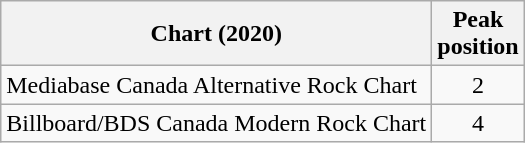<table class="wikitable">
<tr>
<th>Chart (2020)</th>
<th>Peak<br>position</th>
</tr>
<tr>
<td>Mediabase Canada Alternative Rock Chart</td>
<td align="center">2</td>
</tr>
<tr>
<td>Billboard/BDS Canada Modern Rock Chart</td>
<td align="center">4</td>
</tr>
</table>
